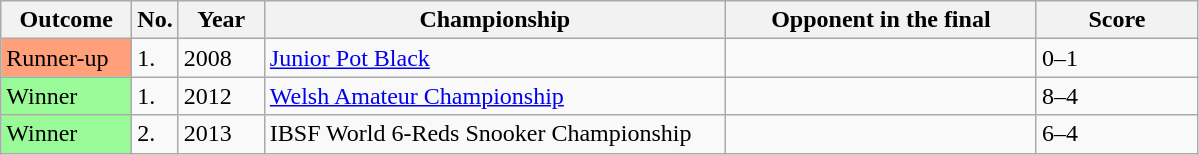<table class="sortable wikitable">
<tr>
<th width="80">Outcome</th>
<th width="20">No.</th>
<th width="50">Year</th>
<th width="300">Championship</th>
<th width="200">Opponent in the final</th>
<th width="100">Score</th>
</tr>
<tr>
<td style="background:#ffa07a;">Runner-up</td>
<td>1.</td>
<td>2008</td>
<td><a href='#'>Junior Pot Black</a></td>
<td> </td>
<td>0–1</td>
</tr>
<tr>
<td style="background:#98FB98">Winner</td>
<td>1.</td>
<td>2012</td>
<td><a href='#'>Welsh Amateur Championship</a></td>
<td> </td>
<td>8–4</td>
</tr>
<tr>
<td style="background:#98FB98">Winner</td>
<td>2.</td>
<td>2013</td>
<td>IBSF World 6-Reds Snooker Championship</td>
<td> </td>
<td>6–4</td>
</tr>
</table>
